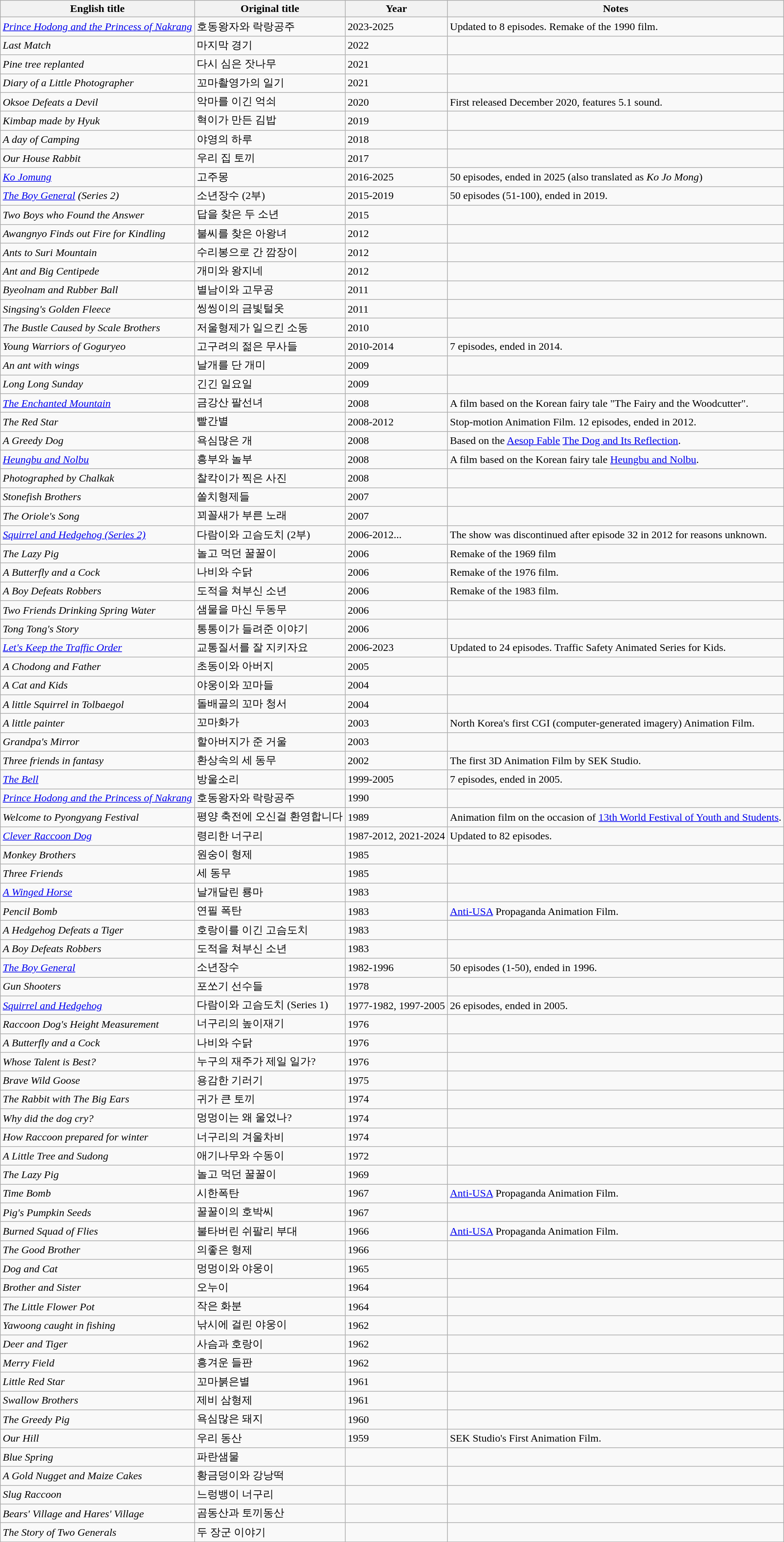<table class="wikitable">
<tr>
<th>English title</th>
<th>Original title</th>
<th>Year</th>
<th>Notes</th>
</tr>
<tr>
<td><em><a href='#'>Prince Hodong and the Princess of Nakrang</a></em></td>
<td>호동왕자와 락랑공주</td>
<td>2023-2025</td>
<td>Updated to 8 episodes. Remake of the 1990 film.</td>
</tr>
<tr>
<td><em>Last Match</em></td>
<td>마지막 경기</td>
<td>2022</td>
<td></td>
</tr>
<tr>
<td><em>Pine tree replanted</em></td>
<td>다시 심은 잣나무</td>
<td>2021</td>
<td></td>
</tr>
<tr>
<td><em>Diary of a Little Photographer</em></td>
<td>꼬마촬영가의 일기</td>
<td>2021</td>
<td></td>
</tr>
<tr>
<td><em>Oksoe Defeats a Devil</em></td>
<td>악마를 이긴 억쇠</td>
<td>2020</td>
<td>First released December 2020, features 5.1 sound.</td>
</tr>
<tr>
<td><em>Kimbap made by Hyuk</em></td>
<td>혁이가 만든 김밥</td>
<td>2019</td>
<td></td>
</tr>
<tr>
<td><em>A day of Camping</em></td>
<td>야영의 하루</td>
<td>2018</td>
<td></td>
</tr>
<tr>
<td><em>Our House Rabbit</em></td>
<td>우리 집 토끼</td>
<td>2017</td>
<td></td>
</tr>
<tr>
<td><em><a href='#'>Ko Jomung</a></em> </td>
<td>고주몽</td>
<td>2016-2025</td>
<td>50 episodes, ended in 2025 (also translated as <em>Ko Jo Mong</em>) </td>
</tr>
<tr>
<td><em><a href='#'>The Boy General</a> (Series 2)</em></td>
<td>소년장수 (2부)</td>
<td>2015-2019</td>
<td>50 episodes (51-100), ended in 2019.</td>
</tr>
<tr>
<td><em>Two Boys who Found the Answer</em></td>
<td>답을 찾은 두 소년</td>
<td>2015</td>
<td></td>
</tr>
<tr>
<td><em>Awangnyo Finds out Fire for Kindling</em></td>
<td>불씨를 찾은 아왕녀</td>
<td>2012</td>
<td></td>
</tr>
<tr>
<td><em>Ants to Suri Mountain</em></td>
<td>수리봉으로 간 깜장이</td>
<td>2012</td>
<td></td>
</tr>
<tr>
<td><em>Ant and Big Centipede</em></td>
<td>개미와 왕지네</td>
<td>2012</td>
<td></td>
</tr>
<tr>
<td><em>Byeolnam and Rubber Ball</em></td>
<td>별남이와 고무공</td>
<td>2011</td>
<td></td>
</tr>
<tr>
<td><em>Singsing's Golden Fleece</em></td>
<td>씽씽이의 금빛털옷</td>
<td>2011</td>
<td></td>
</tr>
<tr>
<td><em>The Bustle Caused by Scale Brothers</em></td>
<td>저울형제가 일으킨 소동</td>
<td>2010</td>
<td></td>
</tr>
<tr>
<td><em>Young Warriors of Goguryeo</em></td>
<td>고구려의 젊은 무사들</td>
<td>2010-2014</td>
<td>7 episodes, ended in 2014.</td>
</tr>
<tr>
<td><em>An ant with wings</em></td>
<td>날개를 단 개미</td>
<td>2009</td>
<td></td>
</tr>
<tr>
<td><em>Long Long Sunday</em></td>
<td>긴긴 일요일</td>
<td>2009</td>
<td></td>
</tr>
<tr>
<td><em><a href='#'>The Enchanted Mountain</a></em></td>
<td>금강산 팔선녀</td>
<td>2008</td>
<td>A film based on the Korean fairy tale "The Fairy and the Woodcutter".</td>
</tr>
<tr>
<td><em>The Red Star</em></td>
<td>빨간별</td>
<td>2008-2012</td>
<td>Stop-motion Animation Film. 12 episodes, ended in 2012.</td>
</tr>
<tr>
<td><em>A Greedy Dog</em></td>
<td>욕심많은 개</td>
<td>2008</td>
<td>Based on the <a href='#'>Aesop Fable</a> <a href='#'>The Dog and Its Reflection</a>.</td>
</tr>
<tr>
<td><em><a href='#'>Heungbu and Nolbu</a></em></td>
<td>흥부와 놀부</td>
<td>2008</td>
<td>A film based on the Korean fairy tale <a href='#'>Heungbu and Nolbu</a>.</td>
</tr>
<tr>
<td><em>Photographed by Chalkak</em></td>
<td>찰칵이가 찍은 사진</td>
<td>2008</td>
<td></td>
</tr>
<tr>
<td><em>Stonefish Brothers</em></td>
<td>쏠치형제들</td>
<td>2007</td>
<td></td>
</tr>
<tr>
<td><em>The Oriole's Song</em></td>
<td>꾀꼴새가 부른 노래</td>
<td>2007</td>
<td></td>
</tr>
<tr>
<td><em><a href='#'>Squirrel and Hedgehog (Series 2)</a></em></td>
<td>다람이와 고슴도치 (2부)</td>
<td>2006-2012...</td>
<td>The show was discontinued after episode 32 in 2012 for reasons unknown.</td>
</tr>
<tr>
<td><em>The Lazy Pig</em></td>
<td>놀고 먹던 꿀꿀이</td>
<td>2006</td>
<td>Remake of the 1969 film</td>
</tr>
<tr>
<td><em>A Butterfly and a Cock</em> </td>
<td>나비와 수닭</td>
<td>2006</td>
<td>Remake of the 1976 film.</td>
</tr>
<tr>
<td><em>A Boy Defeats Robbers</em></td>
<td>도적을 쳐부신 소년</td>
<td>2006</td>
<td>Remake of the 1983 film.</td>
</tr>
<tr>
<td><em>Two Friends Drinking Spring Water</em></td>
<td>샘물을 마신 두동무</td>
<td>2006</td>
<td></td>
</tr>
<tr>
<td><em>Tong Tong's Story</em></td>
<td>통통이가 들려준 이야기</td>
<td>2006</td>
<td></td>
</tr>
<tr>
<td><em><a href='#'>Let's Keep the Traffic Order</a></em></td>
<td>교통질서를 잘 지키자요</td>
<td>2006-2023</td>
<td>Updated to 24 episodes. Traffic Safety Animated Series for Kids.</td>
</tr>
<tr>
<td><em>A Chodong and Father</em></td>
<td>초동이와 아버지</td>
<td>2005</td>
<td></td>
</tr>
<tr>
<td><em>A Cat and Kids</em></td>
<td>야웅이와 꼬마들</td>
<td>2004</td>
<td></td>
</tr>
<tr>
<td><em>A little Squirrel in Tolbaegol</em></td>
<td>돌배골의 꼬마 청서</td>
<td>2004</td>
<td></td>
</tr>
<tr>
<td><em>A little painter</em></td>
<td>꼬마화가</td>
<td>2003</td>
<td>North Korea's first CGI (computer-generated imagery) Animation Film.</td>
</tr>
<tr>
<td><em>Grandpa's Mirror</em></td>
<td>할아버지가 준 거울</td>
<td>2003</td>
<td></td>
</tr>
<tr>
<td><em>Three friends in fantasy</em></td>
<td>환상속의 세 동무</td>
<td>2002</td>
<td>The first 3D Animation Film by SEK Studio.</td>
</tr>
<tr>
<td><em><a href='#'>The Bell</a></em></td>
<td>방울소리</td>
<td>1999-2005</td>
<td>7 episodes, ended in 2005.</td>
</tr>
<tr>
<td><em><a href='#'>Prince Hodong and the Princess of Nakrang</a></em></td>
<td>호동왕자와 락랑공주</td>
<td>1990</td>
<td></td>
</tr>
<tr>
<td><em>Welcome to Pyongyang Festival</em></td>
<td>평양 축전에 오신걸 환영합니다</td>
<td>1989</td>
<td>Animation film on the occasion of <a href='#'>13th World Festival of Youth and Students</a>.</td>
</tr>
<tr>
<td><em><a href='#'>Clever Raccoon Dog</a></em></td>
<td>령리한 너구리</td>
<td>1987-2012, 2021-2024</td>
<td>Updated to 82 episodes.</td>
</tr>
<tr>
<td><em>Monkey Brothers</em></td>
<td>원숭이 형제</td>
<td>1985</td>
<td></td>
</tr>
<tr>
<td><em>Three Friends</em></td>
<td>세 동무</td>
<td>1985</td>
<td></td>
</tr>
<tr>
<td><em><a href='#'>A Winged Horse</a></em></td>
<td>날개달린 룡마</td>
<td>1983</td>
<td></td>
</tr>
<tr>
<td><em>Pencil Bomb</em></td>
<td>연필 폭탄</td>
<td>1983</td>
<td><a href='#'>Anti-USA</a> Propaganda Animation Film.</td>
</tr>
<tr>
<td><em>A Hedgehog Defeats a Tiger</em></td>
<td>호랑이를 이긴 고슴도치</td>
<td>1983</td>
<td></td>
</tr>
<tr>
<td><em>A Boy Defeats Robbers</em></td>
<td>도적을 쳐부신 소년</td>
<td>1983</td>
<td></td>
</tr>
<tr>
<td><em><a href='#'>The Boy General</a></em></td>
<td>소년장수</td>
<td>1982-1996</td>
<td>50 episodes (1-50), ended in 1996.</td>
</tr>
<tr>
<td><em>Gun Shooters</em></td>
<td>포쏘기 선수들</td>
<td>1978</td>
<td></td>
</tr>
<tr>
<td><em><a href='#'>Squirrel and Hedgehog</a></em></td>
<td>다람이와 고슴도치 (Series 1)</td>
<td>1977-1982, 1997-2005</td>
<td>26 episodes, ended in 2005.</td>
</tr>
<tr>
<td><em>Raccoon Dog's Height Measurement</em></td>
<td>너구리의 높이재기</td>
<td>1976</td>
<td></td>
</tr>
<tr>
<td><em>A Butterfly and a Cock</em> </td>
<td>나비와 수닭</td>
<td>1976</td>
<td></td>
</tr>
<tr>
<td><em>Whose Talent is Best?</em></td>
<td>누구의 재주가 제일 일가?</td>
<td>1976</td>
<td></td>
</tr>
<tr>
<td><em>Brave Wild Goose</em></td>
<td>용감한 기러기</td>
<td>1975</td>
<td></td>
</tr>
<tr>
<td><em>The Rabbit with The Big Ears</em></td>
<td>귀가 큰 토끼</td>
<td>1974</td>
<td></td>
</tr>
<tr>
<td><em>Why did the dog cry?</em></td>
<td>멍멍이는 왜 울었나?</td>
<td>1974</td>
<td></td>
</tr>
<tr>
<td><em>How Raccoon prepared for winter</em></td>
<td>너구리의 겨울차비</td>
<td>1974</td>
<td></td>
</tr>
<tr>
<td><em>A Little Tree and Sudong</em></td>
<td>애기나무와 수동이</td>
<td>1972</td>
<td></td>
</tr>
<tr>
<td><em>The Lazy Pig</em></td>
<td>놀고 먹던 꿀꿀이</td>
<td>1969</td>
<td></td>
</tr>
<tr>
<td><em>Time Bomb</em></td>
<td>시한폭탄</td>
<td>1967</td>
<td><a href='#'>Anti-USA</a> Propaganda Animation Film.</td>
</tr>
<tr>
<td><em>Pig's Pumpkin Seeds</em></td>
<td>꿀꿀이의 호박씨</td>
<td>1967</td>
<td></td>
</tr>
<tr>
<td><em>Burned Squad of Flies</em></td>
<td>불타버린 쉬팔리 부대</td>
<td>1966</td>
<td><a href='#'>Anti-USA</a> Propaganda Animation Film.</td>
</tr>
<tr>
<td><em>The Good Brother</em></td>
<td>의좋은 형제</td>
<td>1966</td>
<td></td>
</tr>
<tr>
<td><em>Dog and Cat</em></td>
<td>멍멍이와 야웅이</td>
<td>1965</td>
<td></td>
</tr>
<tr>
<td><em>Brother and Sister</em></td>
<td>오누이</td>
<td>1964</td>
<td></td>
</tr>
<tr>
<td><em>The Little Flower Pot</em></td>
<td>작은 화분</td>
<td>1964</td>
<td></td>
</tr>
<tr>
<td><em>Yawoong caught in fishing</em></td>
<td>낚시에 걸린 야웅이</td>
<td>1962</td>
<td></td>
</tr>
<tr>
<td><em>Deer and Tiger</em></td>
<td>사슴과 호랑이</td>
<td>1962</td>
<td></td>
</tr>
<tr>
<td><em>Merry Field</em></td>
<td>흥겨운 들판</td>
<td>1962</td>
<td></td>
</tr>
<tr>
<td><em>Little Red Star</em></td>
<td>꼬마붉은별</td>
<td>1961</td>
<td></td>
</tr>
<tr>
<td><em>Swallow Brothers</em></td>
<td>제비 삼형제</td>
<td>1961</td>
<td></td>
</tr>
<tr>
<td><em>The Greedy Pig</em></td>
<td>욕심많은 돼지</td>
<td>1960</td>
<td></td>
</tr>
<tr>
<td><em>Our Hill</em></td>
<td>우리 동산</td>
<td>1959</td>
<td>SEK Studio's First Animation Film.</td>
</tr>
<tr>
<td><em>Blue Spring</em></td>
<td>파란샘물</td>
<td></td>
<td></td>
</tr>
<tr>
<td><em>A Gold Nugget and Maize Cakes</em></td>
<td>황금덩이와 강낭떡</td>
<td></td>
<td></td>
</tr>
<tr>
<td><em>Slug Raccoon</em></td>
<td>느렁뱅이 너구리</td>
<td></td>
<td></td>
</tr>
<tr>
<td><em>Bears' Village and Hares' Village</em></td>
<td>곰동산과 토끼동산</td>
<td></td>
<td></td>
</tr>
<tr>
<td><em>The Story of Two Generals</em></td>
<td>두 장군 이야기</td>
<td></td>
<td></td>
</tr>
</table>
